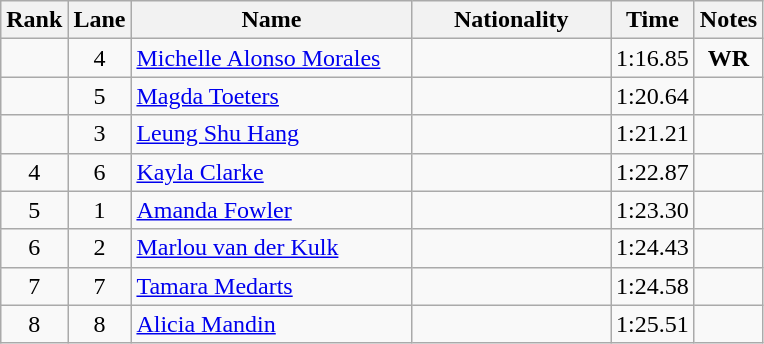<table class="wikitable sortable" style="text-align:center">
<tr>
<th>Rank</th>
<th>Lane</th>
<th style="width:180px">Name</th>
<th style="width:125px">Nationality</th>
<th>Time</th>
<th>Notes</th>
</tr>
<tr>
<td></td>
<td>4</td>
<td style="text-align:left;"><a href='#'>Michelle Alonso Morales</a></td>
<td style="text-align:left;"></td>
<td>1:16.85</td>
<td><strong>WR</strong></td>
</tr>
<tr>
<td></td>
<td>5</td>
<td style="text-align:left;"><a href='#'>Magda Toeters</a></td>
<td style="text-align:left;"></td>
<td>1:20.64</td>
<td></td>
</tr>
<tr>
<td></td>
<td>3</td>
<td style="text-align:left;"><a href='#'>Leung Shu Hang</a></td>
<td style="text-align:left;"></td>
<td>1:21.21</td>
<td></td>
</tr>
<tr>
<td>4</td>
<td>6</td>
<td style="text-align:left;"><a href='#'>Kayla Clarke</a></td>
<td style="text-align:left;"></td>
<td>1:22.87</td>
<td></td>
</tr>
<tr>
<td>5</td>
<td>1</td>
<td style="text-align:left;"><a href='#'>Amanda Fowler</a></td>
<td style="text-align:left;"></td>
<td>1:23.30</td>
<td></td>
</tr>
<tr>
<td>6</td>
<td>2</td>
<td style="text-align:left;"><a href='#'>Marlou van der Kulk</a></td>
<td style="text-align:left;"></td>
<td>1:24.43</td>
<td></td>
</tr>
<tr>
<td>7</td>
<td>7</td>
<td style="text-align:left;"><a href='#'>Tamara Medarts</a></td>
<td style="text-align:left;"></td>
<td>1:24.58</td>
<td></td>
</tr>
<tr>
<td>8</td>
<td>8</td>
<td style="text-align:left;"><a href='#'>Alicia Mandin</a></td>
<td style="text-align:left;"></td>
<td>1:25.51</td>
<td></td>
</tr>
</table>
